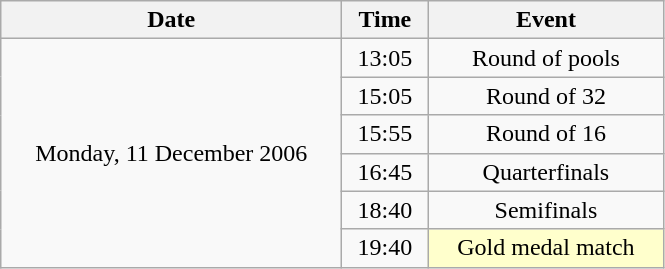<table class = "wikitable" style="text-align:center;">
<tr>
<th width=220>Date</th>
<th width=50>Time</th>
<th width=150>Event</th>
</tr>
<tr>
<td rowspan=6>Monday, 11 December 2006</td>
<td>13:05</td>
<td>Round of pools</td>
</tr>
<tr>
<td>15:05</td>
<td>Round of 32</td>
</tr>
<tr>
<td>15:55</td>
<td>Round of 16</td>
</tr>
<tr>
<td>16:45</td>
<td>Quarterfinals</td>
</tr>
<tr>
<td>18:40</td>
<td>Semifinals</td>
</tr>
<tr>
<td>19:40</td>
<td bgcolor=ffffcc>Gold medal match</td>
</tr>
</table>
